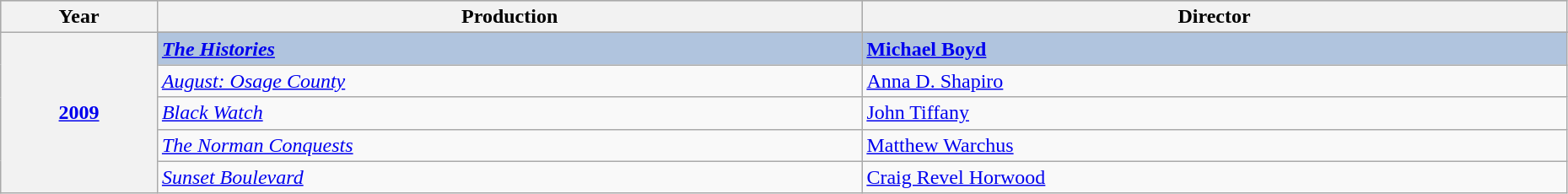<table class="wikitable" style="width:98%;">
<tr style="background:#bebebe;">
<th style="width:10%;">Year</th>
<th style="width:45%;">Production</th>
<th style="width:45%;">Director</th>
</tr>
<tr>
<th rowspan="6" align="center"><a href='#'>2009</a></th>
</tr>
<tr style="background:#B0C4DE">
<td><strong><em><a href='#'>The Histories</a></em></strong></td>
<td><strong><a href='#'>Michael Boyd</a></strong></td>
</tr>
<tr>
<td><em><a href='#'>August: Osage County</a></em></td>
<td><a href='#'>Anna D. Shapiro</a></td>
</tr>
<tr>
<td><em><a href='#'>Black Watch</a></em></td>
<td><a href='#'>John Tiffany</a></td>
</tr>
<tr>
<td><em><a href='#'>The Norman Conquests</a></em></td>
<td><a href='#'>Matthew Warchus</a></td>
</tr>
<tr>
<td><em><a href='#'>Sunset Boulevard</a></em></td>
<td><a href='#'>Craig Revel Horwood</a></td>
</tr>
</table>
